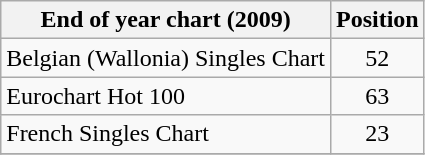<table class="wikitable sortable">
<tr>
<th>End of year chart (2009)</th>
<th>Position</th>
</tr>
<tr>
<td>Belgian (Wallonia) Singles Chart</td>
<td align="center">52</td>
</tr>
<tr>
<td>Eurochart Hot 100</td>
<td align="center">63</td>
</tr>
<tr>
<td>French Singles Chart</td>
<td align="center">23</td>
</tr>
<tr>
</tr>
</table>
